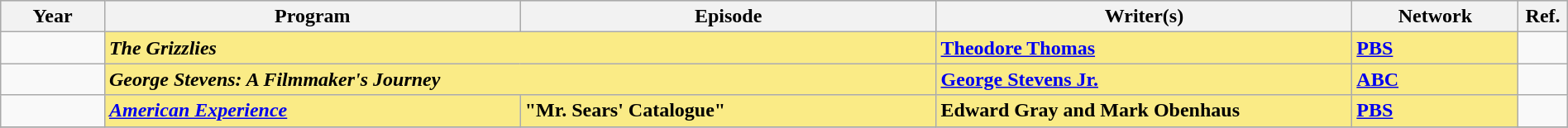<table class="wikitable" style="width:100%">
<tr bgcolor="#CCCCCC" align="center">
<th width="5%">Year</th>
<th width="20%">Program</th>
<th width="20%">Episode</th>
<th width="20%">Writer(s)</th>
<th width="8%">Network</th>
<th width="1%">Ref.</th>
</tr>
<tr>
<td rowspan=1></td>
<td colspan="2" style="background:#FAEB86;"><strong><em>The Grizzlies</em></strong></td>
<td style="background:#FAEB86;"><strong><a href='#'>Theodore Thomas</a></strong></td>
<td style="background:#FAEB86;"><strong><a href='#'>PBS</a></strong></td>
<td rowspan=1 style="text-align:center;"></td>
</tr>
<tr>
<td rowspan=1></td>
<td colspan="2" style="background:#FAEB86;"><strong><em>George Stevens: A Filmmaker's Journey</em></strong></td>
<td style="background:#FAEB86;"><strong><a href='#'>George Stevens Jr.</a></strong></td>
<td style="background:#FAEB86;"><strong><a href='#'>ABC</a></strong></td>
<td rowspan=1 style="text-align:center;"></td>
</tr>
<tr>
<td rowspan=1></td>
<td style="background:#FAEB86;"><strong><em><a href='#'>American Experience</a></em></strong></td>
<td style="background:#FAEB86;"><strong>"Mr. Sears' Catalogue"</strong></td>
<td style="background:#FAEB86;"><strong>Edward Gray and Mark Obenhaus</strong></td>
<td style="background:#FAEB86;"><strong><a href='#'>PBS</a></strong></td>
<td rowspan=1 style="text-align:center;"></td>
</tr>
<tr>
</tr>
</table>
